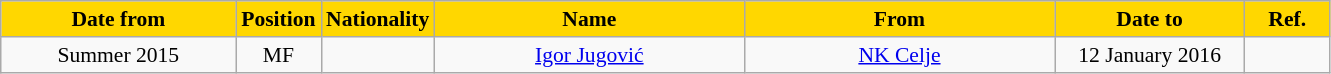<table class="wikitable" style="text-align:center; font-size:90%; ">
<tr>
<th style="background:gold; color:black; width:150px;">Date from</th>
<th style="background:gold; color:black; width:50px;">Position</th>
<th style="background:gold; color:black; width:50px;">Nationality</th>
<th style="background:gold; color:black; width:200px;">Name</th>
<th style="background:gold; color:black; width:200px;">From</th>
<th style="background:gold; color:black; width:120px;">Date to</th>
<th style="background:gold; color:black; width:50px;">Ref.</th>
</tr>
<tr>
<td>Summer 2015</td>
<td>MF</td>
<td></td>
<td><a href='#'>Igor Jugović</a></td>
<td><a href='#'>NK Celje</a></td>
<td>12 January 2016</td>
<td></td>
</tr>
</table>
